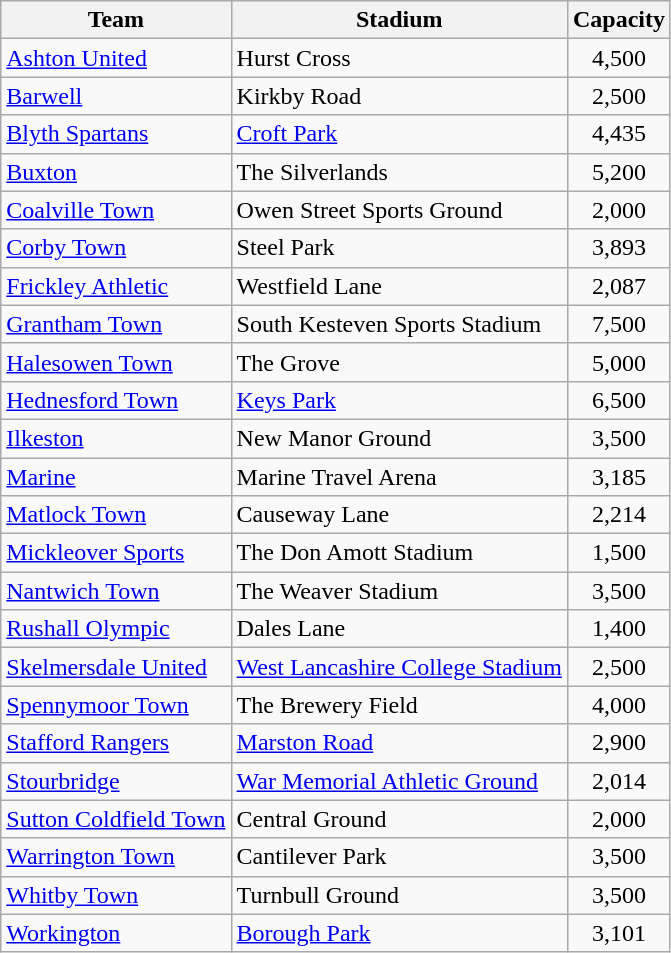<table class="wikitable sortable">
<tr>
<th>Team</th>
<th>Stadium</th>
<th>Capacity</th>
</tr>
<tr>
<td><a href='#'>Ashton United</a></td>
<td>Hurst Cross</td>
<td align="center">4,500</td>
</tr>
<tr>
<td><a href='#'>Barwell</a></td>
<td>Kirkby Road</td>
<td align="center">2,500</td>
</tr>
<tr>
<td><a href='#'>Blyth Spartans</a></td>
<td><a href='#'>Croft Park</a></td>
<td align="center">4,435</td>
</tr>
<tr>
<td><a href='#'>Buxton</a></td>
<td>The Silverlands</td>
<td align="center">5,200</td>
</tr>
<tr>
<td><a href='#'>Coalville Town</a></td>
<td>Owen Street Sports Ground</td>
<td align="center">2,000</td>
</tr>
<tr>
<td><a href='#'>Corby Town</a></td>
<td>Steel Park</td>
<td align="center">3,893</td>
</tr>
<tr>
<td><a href='#'>Frickley Athletic</a></td>
<td>Westfield Lane</td>
<td align="center">2,087</td>
</tr>
<tr>
<td><a href='#'>Grantham Town</a></td>
<td>South Kesteven Sports Stadium</td>
<td align="center">7,500</td>
</tr>
<tr>
<td><a href='#'>Halesowen Town</a></td>
<td>The Grove</td>
<td align="center">5,000</td>
</tr>
<tr>
<td><a href='#'>Hednesford Town</a></td>
<td><a href='#'>Keys Park</a></td>
<td align="center">6,500</td>
</tr>
<tr>
<td><a href='#'>Ilkeston</a></td>
<td>New Manor Ground</td>
<td align="center">3,500</td>
</tr>
<tr>
<td><a href='#'>Marine</a></td>
<td>Marine Travel Arena</td>
<td align="center">3,185</td>
</tr>
<tr>
<td><a href='#'>Matlock Town</a></td>
<td>Causeway Lane</td>
<td align="center">2,214</td>
</tr>
<tr>
<td><a href='#'>Mickleover Sports</a></td>
<td>The Don Amott Stadium</td>
<td align="center">1,500</td>
</tr>
<tr>
<td><a href='#'>Nantwich Town</a></td>
<td>The Weaver Stadium</td>
<td align="center">3,500</td>
</tr>
<tr>
<td><a href='#'>Rushall Olympic</a></td>
<td>Dales Lane</td>
<td align="center">1,400</td>
</tr>
<tr>
<td><a href='#'>Skelmersdale United</a></td>
<td><a href='#'>West Lancashire College Stadium</a></td>
<td align="center">2,500</td>
</tr>
<tr>
<td><a href='#'>Spennymoor Town</a></td>
<td>The Brewery Field</td>
<td align="center">4,000</td>
</tr>
<tr>
<td><a href='#'>Stafford Rangers</a></td>
<td><a href='#'>Marston Road</a></td>
<td align="center">2,900</td>
</tr>
<tr>
<td><a href='#'>Stourbridge</a></td>
<td><a href='#'>War Memorial Athletic Ground</a></td>
<td align="center">2,014</td>
</tr>
<tr>
<td><a href='#'>Sutton Coldfield Town</a></td>
<td>Central Ground</td>
<td align="center">2,000</td>
</tr>
<tr>
<td><a href='#'>Warrington Town</a></td>
<td>Cantilever Park</td>
<td align="center">3,500</td>
</tr>
<tr>
<td><a href='#'>Whitby Town</a></td>
<td>Turnbull Ground</td>
<td align="center">3,500</td>
</tr>
<tr>
<td><a href='#'>Workington</a></td>
<td><a href='#'>Borough Park</a></td>
<td align="center">3,101</td>
</tr>
</table>
